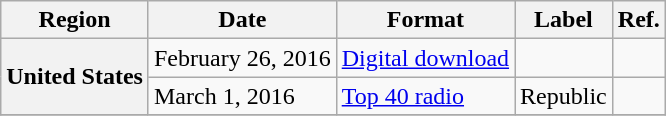<table class="wikitable sortable plainrowheaders">
<tr>
<th scope="col">Region</th>
<th scope="col">Date</th>
<th scope="col">Format</th>
<th scope="col">Label</th>
<th scope="col">Ref.</th>
</tr>
<tr>
<th rowspan="2">United States</th>
<td>February 26, 2016</td>
<td><a href='#'>Digital download</a></td>
<td></td>
<td></td>
</tr>
<tr>
<td>March 1, 2016</td>
<td><a href='#'>Top 40 radio</a></td>
<td>Republic</td>
<td></td>
</tr>
<tr>
</tr>
</table>
